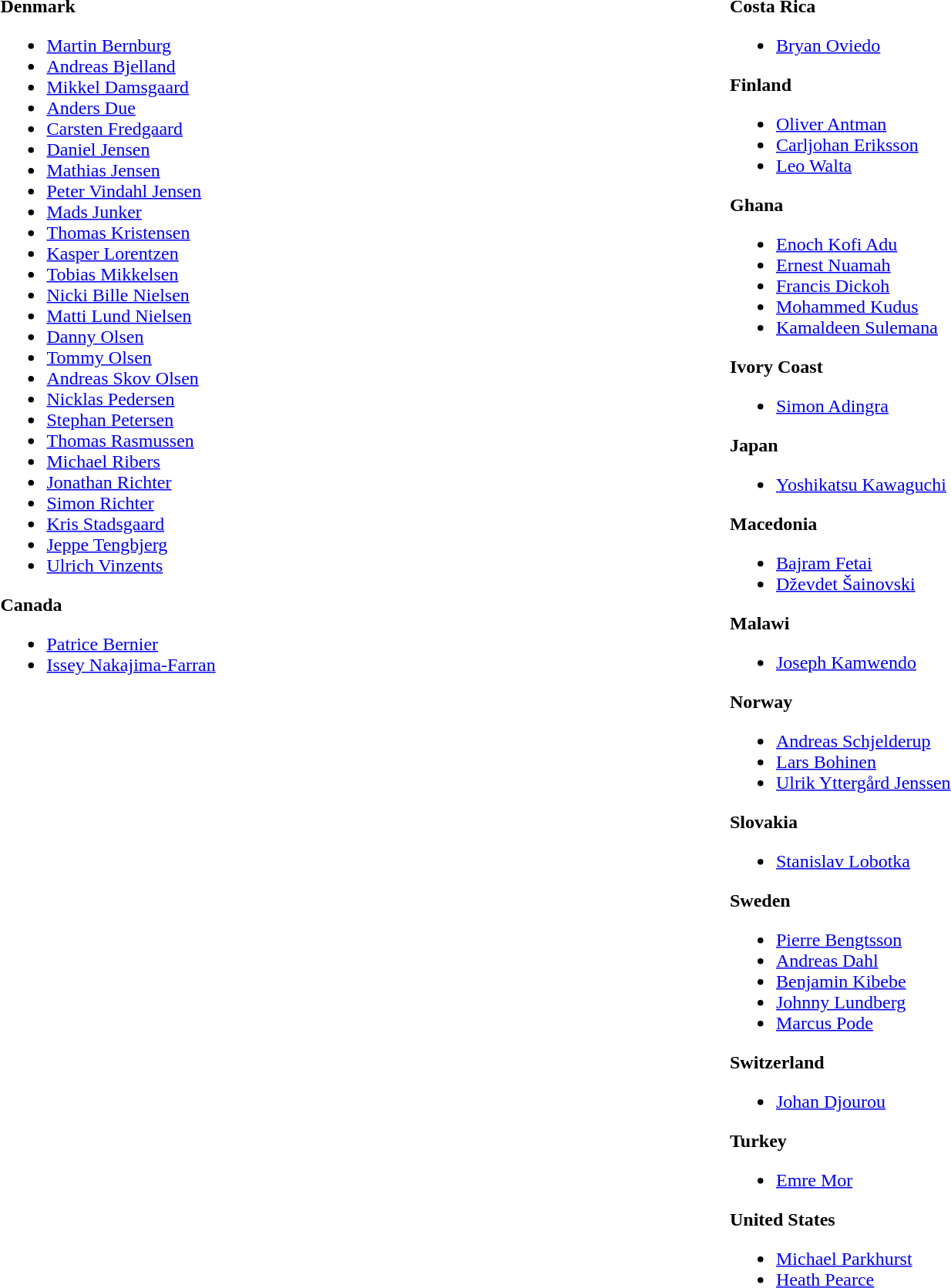<table border="0" align="left" width="100%">
<tr>
<td valign="top" width="50%"><br><strong>Denmark</strong><ul><li> <a href='#'>Martin Bernburg</a></li><li> <a href='#'>Andreas Bjelland</a></li><li> <a href='#'>Mikkel Damsgaard</a></li><li> <a href='#'>Anders Due</a></li><li> <a href='#'>Carsten Fredgaard</a></li><li> <a href='#'>Daniel Jensen</a></li><li> <a href='#'>Mathias Jensen</a></li><li> <a href='#'>Peter Vindahl Jensen</a></li><li> <a href='#'>Mads Junker</a></li><li> <a href='#'>Thomas Kristensen</a></li><li> <a href='#'>Kasper Lorentzen</a></li><li> <a href='#'>Tobias Mikkelsen</a></li><li> <a href='#'>Nicki Bille Nielsen</a></li><li> <a href='#'>Matti Lund Nielsen</a></li><li> <a href='#'>Danny Olsen</a></li><li> <a href='#'>Tommy Olsen</a></li><li> <a href='#'>Andreas Skov Olsen</a></li><li> <a href='#'>Nicklas Pedersen</a></li><li> <a href='#'>Stephan Petersen</a></li><li> <a href='#'>Thomas Rasmussen</a></li><li> <a href='#'>Michael Ribers</a></li><li> <a href='#'>Jonathan Richter</a></li><li> <a href='#'>Simon Richter</a></li><li> <a href='#'>Kris Stadsgaard</a></li><li> <a href='#'>Jeppe Tengbjerg</a></li><li> <a href='#'>Ulrich Vinzents</a></li></ul><strong>Canada</strong><ul><li> <a href='#'>Patrice Bernier</a></li><li> <a href='#'>Issey Nakajima-Farran</a></li></ul></td>
<td valign="top" width="50%"><br><strong>Costa Rica</strong><ul><li> <a href='#'>Bryan Oviedo</a></li></ul><strong>Finland</strong><ul><li> <a href='#'>Oliver Antman</a></li><li> <a href='#'>Carljohan Eriksson</a></li><li> <a href='#'>Leo Walta</a></li></ul><strong>Ghana</strong><ul><li> <a href='#'>Enoch Kofi Adu</a></li><li> <a href='#'>Ernest Nuamah</a></li><li> <a href='#'>Francis Dickoh</a></li><li> <a href='#'>Mohammed Kudus</a></li><li> <a href='#'>Kamaldeen Sulemana</a></li></ul><strong>Ivory Coast</strong><ul><li> <a href='#'>Simon Adingra</a></li></ul><strong>Japan</strong><ul><li> <a href='#'>Yoshikatsu Kawaguchi</a></li></ul><strong>Macedonia</strong><ul><li> <a href='#'>Bajram Fetai</a></li><li> <a href='#'>Dževdet Šainovski</a></li></ul><strong>Malawi</strong><ul><li> <a href='#'>Joseph Kamwendo</a></li></ul><strong>Norway</strong><ul><li> <a href='#'>Andreas Schjelderup</a></li><li> <a href='#'>Lars Bohinen</a></li><li> <a href='#'>Ulrik Yttergård Jenssen</a></li></ul><strong>Slovakia</strong><ul><li> <a href='#'>Stanislav Lobotka</a></li></ul><strong>Sweden</strong><ul><li> <a href='#'>Pierre Bengtsson</a></li><li> <a href='#'>Andreas Dahl</a></li><li> <a href='#'>Benjamin Kibebe</a></li><li> <a href='#'>Johnny Lundberg</a></li><li> <a href='#'>Marcus Pode</a></li></ul><strong>Switzerland</strong><ul><li> <a href='#'>Johan Djourou</a></li></ul><strong>Turkey</strong><ul><li> <a href='#'>Emre Mor</a></li></ul><strong>United States</strong><ul><li> <a href='#'>Michael Parkhurst</a></li><li> <a href='#'>Heath Pearce</a></li></ul></td>
</tr>
</table>
